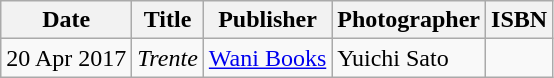<table class="wikitable">
<tr>
<th>Date</th>
<th>Title</th>
<th>Publisher</th>
<th>Photographer</th>
<th>ISBN</th>
</tr>
<tr>
<td>20 Apr 2017</td>
<td><em>Trente</em></td>
<td><a href='#'>Wani Books</a></td>
<td>Yuichi Sato</td>
<td></td>
</tr>
</table>
